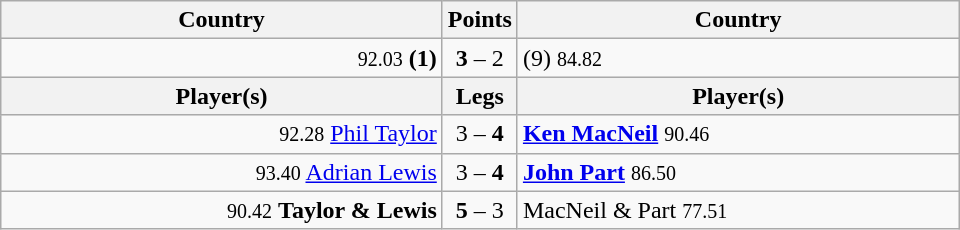<table class=wikitable style="text-align:center">
<tr>
<th width=287>Country</th>
<th width=1>Points</th>
<th width=287>Country</th>
</tr>
<tr align=left>
<td align=right><small><span>92.03</span></small> <strong> (1)</strong></td>
<td align=center><strong>3</strong> – 2</td>
<td> (9) <small><span>84.82</span></small></td>
</tr>
<tr>
<th width=287>Player(s)</th>
<th width=1>Legs</th>
<th width=287>Player(s)</th>
</tr>
<tr align=left>
<td align=right><small><span>92.28</span></small> <a href='#'>Phil Taylor</a></td>
<td align=center>3 – <strong>4</strong></td>
<td><strong><a href='#'>Ken MacNeil</a></strong> <small><span>90.46</span></small></td>
</tr>
<tr align=left>
<td align=right><small><span>93.40</span></small> <a href='#'>Adrian Lewis</a></td>
<td align=center>3 – <strong>4</strong></td>
<td><strong><a href='#'>John Part</a></strong> <small><span>86.50</span></small></td>
</tr>
<tr align=left>
<td align=right><small><span>90.42</span></small> <strong>Taylor & Lewis</strong></td>
<td align=center><strong>5</strong> – 3</td>
<td>MacNeil & Part <small><span>77.51</span></small></td>
</tr>
</table>
